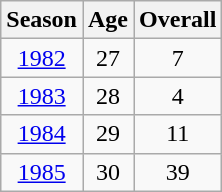<table class="wikitable" style="text-align: center;">
<tr>
<th scope="col">Season</th>
<th scope="col">Age</th>
<th scope="col">Overall</th>
</tr>
<tr>
<td><a href='#'>1982</a></td>
<td>27</td>
<td>7</td>
</tr>
<tr>
<td><a href='#'>1983</a></td>
<td>28</td>
<td>4</td>
</tr>
<tr>
<td><a href='#'>1984</a></td>
<td>29</td>
<td>11</td>
</tr>
<tr>
<td><a href='#'>1985</a></td>
<td>30</td>
<td>39</td>
</tr>
</table>
